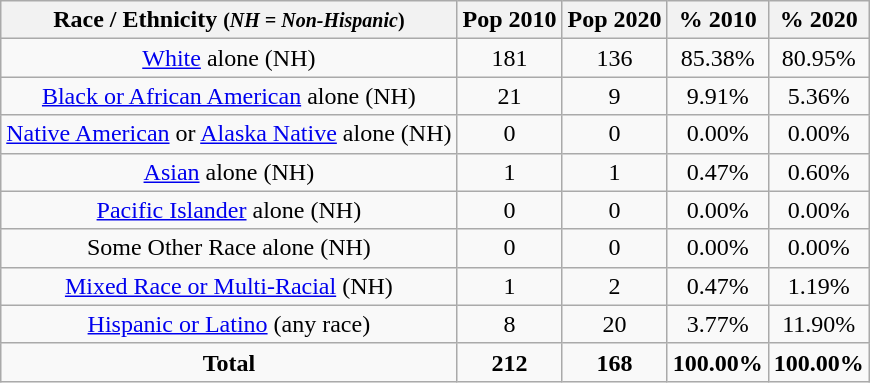<table class="wikitable" style="text-align:center;">
<tr>
<th>Race / Ethnicity <small>(<em>NH = Non-Hispanic</em>)</small></th>
<th>Pop 2010</th>
<th>Pop 2020</th>
<th>% 2010</th>
<th>% 2020</th>
</tr>
<tr>
<td><a href='#'>White</a> alone (NH)</td>
<td>181</td>
<td>136</td>
<td>85.38%</td>
<td>80.95%</td>
</tr>
<tr>
<td><a href='#'>Black or African American</a> alone (NH)</td>
<td>21</td>
<td>9</td>
<td>9.91%</td>
<td>5.36%</td>
</tr>
<tr>
<td><a href='#'>Native American</a> or <a href='#'>Alaska Native</a> alone (NH)</td>
<td>0</td>
<td>0</td>
<td>0.00%</td>
<td>0.00%</td>
</tr>
<tr>
<td><a href='#'>Asian</a> alone (NH)</td>
<td>1</td>
<td>1</td>
<td>0.47%</td>
<td>0.60%</td>
</tr>
<tr>
<td><a href='#'>Pacific Islander</a> alone (NH)</td>
<td>0</td>
<td>0</td>
<td>0.00%</td>
<td>0.00%</td>
</tr>
<tr>
<td>Some Other Race alone (NH)</td>
<td>0</td>
<td>0</td>
<td>0.00%</td>
<td>0.00%</td>
</tr>
<tr>
<td><a href='#'>Mixed Race or Multi-Racial</a> (NH)</td>
<td>1</td>
<td>2</td>
<td>0.47%</td>
<td>1.19%</td>
</tr>
<tr>
<td><a href='#'>Hispanic or Latino</a> (any race)</td>
<td>8</td>
<td>20</td>
<td>3.77%</td>
<td>11.90%</td>
</tr>
<tr>
<td><strong>Total</strong></td>
<td><strong>212</strong></td>
<td><strong>168</strong></td>
<td><strong>100.00%</strong></td>
<td><strong>100.00%</strong></td>
</tr>
</table>
